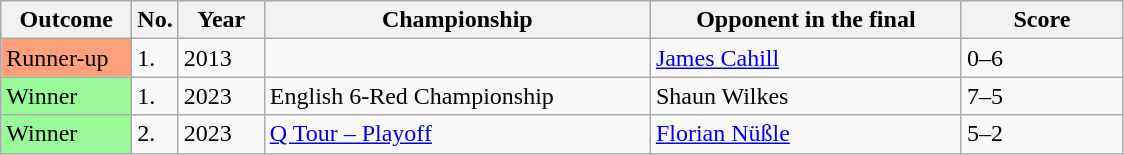<table class="sortable wikitable">
<tr>
<th width="80">Outcome</th>
<th width="20">No.</th>
<th width="50">Year</th>
<th width="250">Championship</th>
<th width="200">Opponent in the final</th>
<th width="100">Score</th>
</tr>
<tr>
<td style="background:#ffa07a;">Runner-up</td>
<td>1.</td>
<td>2013</td>
<td></td>
<td> <a href='#'>James Cahill</a></td>
<td>0–6</td>
</tr>
<tr>
<td style="background:#98fb98;">Winner</td>
<td>1.</td>
<td>2023</td>
<td>English 6-Red Championship</td>
<td> Shaun Wilkes</td>
<td>7–5</td>
</tr>
<tr>
<td style="background:#98fb98;">Winner</td>
<td>2.</td>
<td>2023</td>
<td><a href='#'>Q Tour – Playoff</a></td>
<td> <a href='#'>Florian Nüßle</a></td>
<td>5–2</td>
</tr>
</table>
